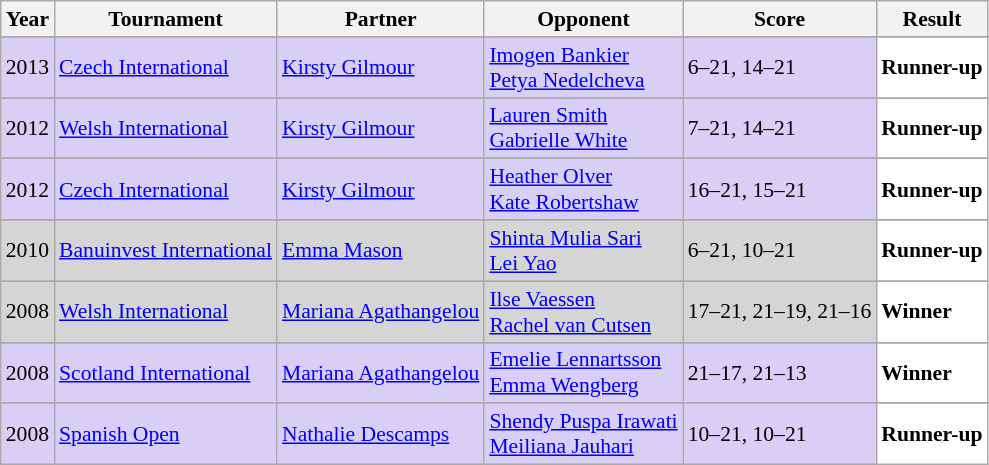<table class="sortable wikitable" style="font-size: 90%;">
<tr>
<th>Year</th>
<th>Tournament</th>
<th>Partner</th>
<th>Opponent</th>
<th>Score</th>
<th>Result</th>
</tr>
<tr>
</tr>
<tr style="background:#D8CEF6">
<td align="center">2013</td>
<td align="left"><a href='#'>Czech International</a></td>
<td align="left"> <a href='#'>Kirsty Gilmour</a></td>
<td align="left"> <a href='#'>Imogen Bankier</a> <br>  <a href='#'>Petya Nedelcheva</a></td>
<td align="left">6–21, 14–21</td>
<td style="text-align:left; background:white"> <strong>Runner-up</strong></td>
</tr>
<tr>
</tr>
<tr style="background:#D8CEF6">
<td align="center">2012</td>
<td align="left"><a href='#'>Welsh International</a></td>
<td align="left"> <a href='#'>Kirsty Gilmour</a></td>
<td align="left"> <a href='#'>Lauren Smith</a> <br>  <a href='#'>Gabrielle White</a></td>
<td align="left">7–21, 14–21</td>
<td style="text-align:left; background:white"> <strong>Runner-up</strong></td>
</tr>
<tr>
</tr>
<tr style="background:#D8CEF6">
<td align="center">2012</td>
<td align="left"><a href='#'>Czech International</a></td>
<td align="left"> <a href='#'>Kirsty Gilmour</a></td>
<td align="left"> <a href='#'>Heather Olver</a> <br>  <a href='#'>Kate Robertshaw</a></td>
<td align="left">16–21, 15–21</td>
<td style="text-align:left; background:white"> <strong>Runner-up</strong></td>
</tr>
<tr>
</tr>
<tr style="background:#D5D5D5">
<td align="center">2010</td>
<td align="left"><a href='#'>Banuinvest International</a></td>
<td align="left"> <a href='#'>Emma Mason</a></td>
<td align="left"> <a href='#'>Shinta Mulia Sari</a> <br>  <a href='#'>Lei Yao</a></td>
<td align="left">6–21, 10–21</td>
<td style="text-align:left; background:white"> <strong>Runner-up</strong></td>
</tr>
<tr>
</tr>
<tr style="background:#D5D5D5">
<td align="center">2008</td>
<td align="left"><a href='#'>Welsh International</a></td>
<td align="left"> <a href='#'>Mariana Agathangelou</a></td>
<td align="left"> <a href='#'>Ilse Vaessen</a> <br>  <a href='#'>Rachel van Cutsen</a></td>
<td align="left">17–21, 21–19, 21–16</td>
<td style="text-align:left; background:white"> <strong>Winner</strong></td>
</tr>
<tr>
</tr>
<tr style="background:#D8CEF6">
<td align="center">2008</td>
<td align="left"><a href='#'>Scotland International</a></td>
<td align="left"> <a href='#'>Mariana Agathangelou</a></td>
<td align="left"> <a href='#'>Emelie Lennartsson</a> <br>  <a href='#'>Emma Wengberg</a></td>
<td align="left">21–17, 21–13</td>
<td style="text-align:left; background:white"> <strong>Winner</strong></td>
</tr>
<tr>
</tr>
<tr style="background:#D8CEF6">
<td align="center">2008</td>
<td align="left"><a href='#'>Spanish Open</a></td>
<td align="left"> <a href='#'>Nathalie Descamps</a></td>
<td align="left"> <a href='#'>Shendy Puspa Irawati</a> <br>  <a href='#'>Meiliana Jauhari</a></td>
<td align="left">10–21, 10–21</td>
<td style="text-align:left; background:white"> <strong>Runner-up</strong></td>
</tr>
</table>
